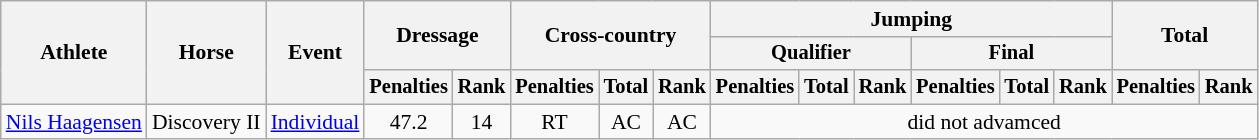<table class=wikitable style="font-size:90%">
<tr>
<th rowspan="3">Athlete</th>
<th rowspan="3">Horse</th>
<th rowspan="3">Event</th>
<th colspan="2" rowspan="2">Dressage</th>
<th colspan="3" rowspan="2">Cross-country</th>
<th colspan="6">Jumping</th>
<th colspan="2" rowspan="2">Total</th>
</tr>
<tr style="font-size:95%">
<th colspan="3">Qualifier</th>
<th colspan="3">Final</th>
</tr>
<tr style="font-size:95%">
<th>Penalties</th>
<th>Rank</th>
<th>Penalties</th>
<th>Total</th>
<th>Rank</th>
<th>Penalties</th>
<th>Total</th>
<th>Rank</th>
<th>Penalties</th>
<th>Total</th>
<th>Rank</th>
<th>Penalties</th>
<th>Rank</th>
</tr>
<tr align=center>
<td align=left><a href='#'>Nils Haagensen</a></td>
<td align=left>Discovery II</td>
<td align=left><a href='#'>Individual</a></td>
<td>47.2</td>
<td>14</td>
<td>RT</td>
<td>AC</td>
<td>AC</td>
<td colspan=8>did not advamced</td>
</tr>
</table>
